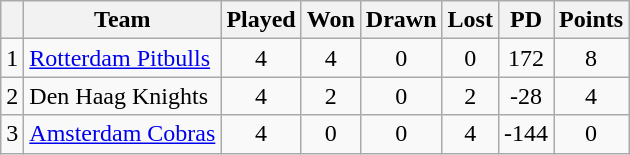<table class="wikitable" style="text-align:center;">
<tr>
<th></th>
<th>Team</th>
<th>Played</th>
<th>Won</th>
<th>Drawn</th>
<th>Lost</th>
<th>PD</th>
<th>Points</th>
</tr>
<tr>
<td style="text-align:left;">1</td>
<td style="text-align:left;"><a href='#'>Rotterdam Pitbulls</a></td>
<td>4</td>
<td>4</td>
<td>0</td>
<td>0</td>
<td>172</td>
<td>8</td>
</tr>
<tr>
<td style="text-align:left;">2</td>
<td style="text-align:left;">Den Haag Knights</td>
<td>4</td>
<td>2</td>
<td>0</td>
<td>2</td>
<td>-28</td>
<td>4</td>
</tr>
<tr>
<td style="text-align:left;">3</td>
<td style="text-align:left;"><a href='#'>Amsterdam Cobras</a></td>
<td>4</td>
<td>0</td>
<td>0</td>
<td>4</td>
<td>-144</td>
<td>0</td>
</tr>
</table>
